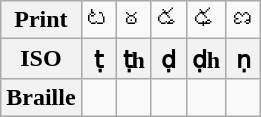<table class="wikitable Unicode" style="text-align:center;">
<tr>
<th>Print</th>
<td>ట</td>
<td>ఠ</td>
<td>డ</td>
<td>ఢ</td>
<td>ణ</td>
</tr>
<tr>
<th>ISO</th>
<th>ṭ</th>
<th>ṭh</th>
<th>ḍ</th>
<th>ḍh</th>
<th>ṇ</th>
</tr>
<tr>
<th>Braille</th>
<td></td>
<td></td>
<td></td>
<td></td>
<td></td>
</tr>
</table>
